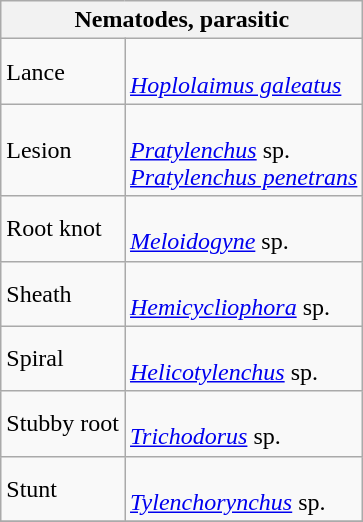<table class="wikitable" style="clear">
<tr>
<th colspan=2><strong>Nematodes, parasitic</strong></th>
</tr>
<tr>
<td>Lance</td>
<td><br><em><a href='#'>Hoplolaimus galeatus</a></em></td>
</tr>
<tr>
<td>Lesion</td>
<td><br><em><a href='#'>Pratylenchus</a></em> sp. <br>
<em><a href='#'>Pratylenchus penetrans</a></em></td>
</tr>
<tr>
<td>Root knot</td>
<td><br><em><a href='#'>Meloidogyne</a></em> sp.</td>
</tr>
<tr>
<td>Sheath</td>
<td><br><em><a href='#'>Hemicycliophora</a></em> sp.</td>
</tr>
<tr>
<td>Spiral</td>
<td><br><em><a href='#'>Helicotylenchus</a></em> sp.</td>
</tr>
<tr>
<td>Stubby root</td>
<td><br><em><a href='#'>Trichodorus</a></em> sp.</td>
</tr>
<tr>
<td>Stunt</td>
<td><br><em><a href='#'>Tylenchorynchus</a></em> sp.</td>
</tr>
<tr>
</tr>
</table>
